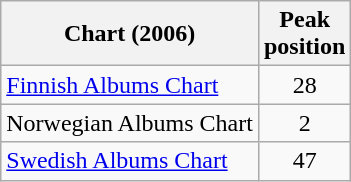<table class="wikitable sortable">
<tr>
<th>Chart (2006)</th>
<th>Peak<br>position</th>
</tr>
<tr>
<td><a href='#'>Finnish Albums Chart</a></td>
<td style="text-align: center; ">28</td>
</tr>
<tr>
<td>Norwegian Albums Chart</td>
<td style="text-align: center; ">2</td>
</tr>
<tr>
<td><a href='#'>Swedish Albums Chart</a></td>
<td style="text-align: center; ">47</td>
</tr>
</table>
